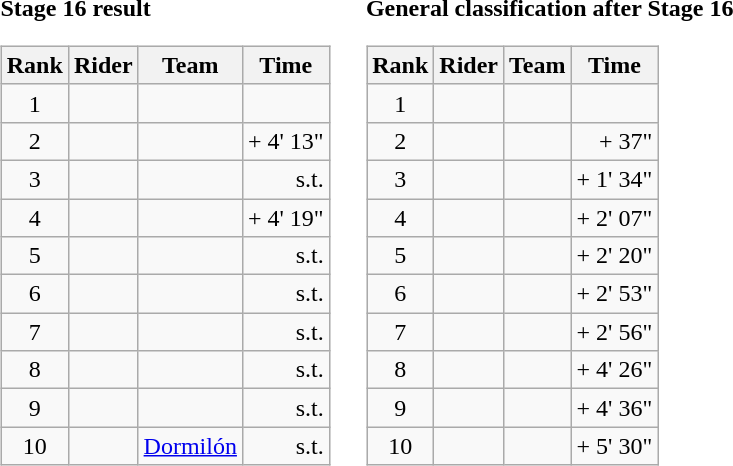<table>
<tr>
<td><strong>Stage 16 result</strong><br><table class="wikitable">
<tr>
<th scope="col">Rank</th>
<th scope="col">Rider</th>
<th scope="col">Team</th>
<th scope="col">Time</th>
</tr>
<tr>
<td style="text-align:center;">1</td>
<td></td>
<td></td>
<td style="text-align:right;"></td>
</tr>
<tr>
<td style="text-align:center;">2</td>
<td></td>
<td></td>
<td style="text-align:right;">+ 4' 13"</td>
</tr>
<tr>
<td style="text-align:center;">3</td>
<td></td>
<td></td>
<td style="text-align:right;">s.t.</td>
</tr>
<tr>
<td style="text-align:center;">4</td>
<td></td>
<td></td>
<td style="text-align:right;">+ 4' 19"</td>
</tr>
<tr>
<td style="text-align:center;">5</td>
<td></td>
<td></td>
<td style="text-align:right;">s.t.</td>
</tr>
<tr>
<td style="text-align:center;">6</td>
<td></td>
<td></td>
<td style="text-align:right;">s.t.</td>
</tr>
<tr>
<td style="text-align:center;">7</td>
<td></td>
<td></td>
<td style="text-align:right;">s.t.</td>
</tr>
<tr>
<td style="text-align:center;">8</td>
<td></td>
<td></td>
<td style="text-align:right;">s.t.</td>
</tr>
<tr>
<td style="text-align:center;">9</td>
<td></td>
<td></td>
<td style="text-align:right;">s.t.</td>
</tr>
<tr>
<td style="text-align:center;">10</td>
<td></td>
<td><a href='#'> Dormilón</a></td>
<td style="text-align:right;">s.t.</td>
</tr>
</table>
</td>
<td></td>
<td><strong>General classification after Stage 16</strong><br><table class="wikitable">
<tr>
<th scope="col">Rank</th>
<th scope="col">Rider</th>
<th scope="col">Team</th>
<th scope="col">Time</th>
</tr>
<tr>
<td style="text-align:center;">1</td>
<td></td>
<td></td>
<td style="text-align:right;"></td>
</tr>
<tr>
<td style="text-align:center;">2</td>
<td></td>
<td></td>
<td style="text-align:right;">+ 37"</td>
</tr>
<tr>
<td style="text-align:center;">3</td>
<td></td>
<td></td>
<td style="text-align:right;">+ 1' 34"</td>
</tr>
<tr>
<td style="text-align:center;">4</td>
<td></td>
<td></td>
<td style="text-align:right;">+ 2' 07"</td>
</tr>
<tr>
<td style="text-align:center;">5</td>
<td></td>
<td></td>
<td style="text-align:right;">+ 2' 20"</td>
</tr>
<tr>
<td style="text-align:center;">6</td>
<td></td>
<td></td>
<td style="text-align:right;">+ 2' 53"</td>
</tr>
<tr>
<td style="text-align:center;">7</td>
<td></td>
<td></td>
<td style="text-align:right;">+ 2' 56"</td>
</tr>
<tr>
<td style="text-align:center;">8</td>
<td></td>
<td></td>
<td style="text-align:right;">+ 4' 26"</td>
</tr>
<tr>
<td style="text-align:center;">9</td>
<td></td>
<td></td>
<td style="text-align:right;">+ 4' 36"</td>
</tr>
<tr>
<td style="text-align:center;">10</td>
<td></td>
<td></td>
<td style="text-align:right;">+ 5' 30"</td>
</tr>
</table>
</td>
</tr>
</table>
